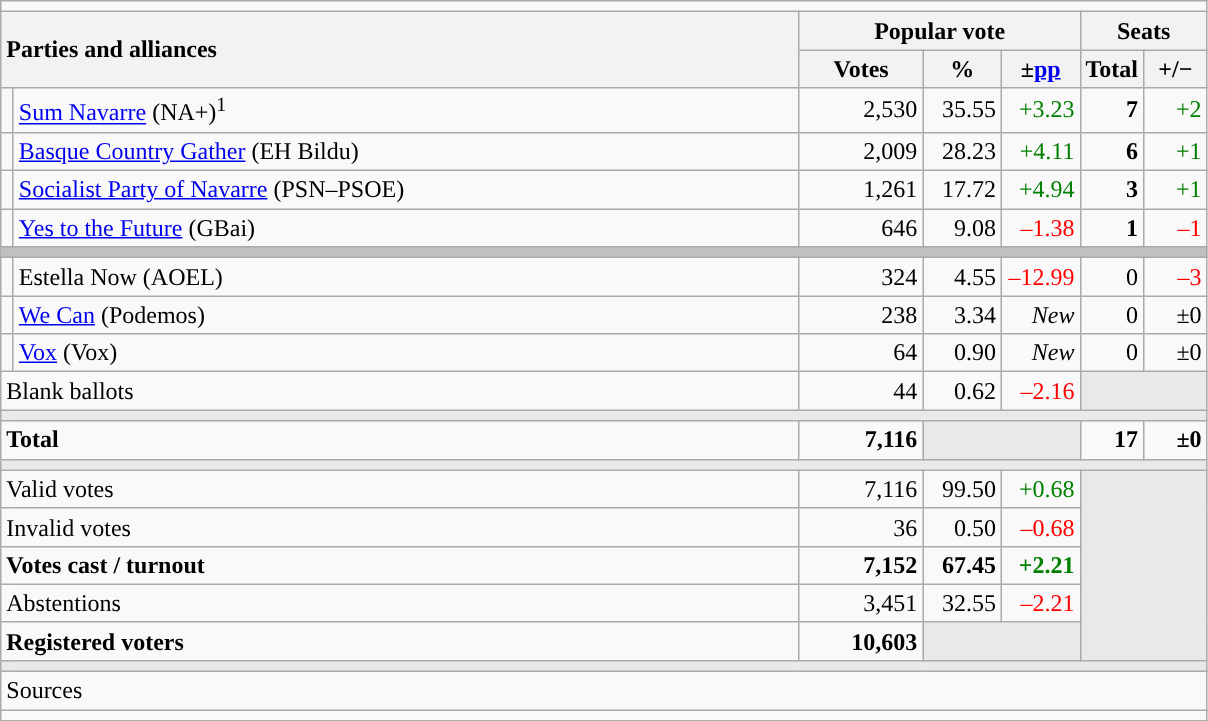<table class="wikitable" style="text-align:right;">
<tr>
<td colspan="7"></td>
</tr>
<tr>
<th style="text-align:left;" rowspan="2" colspan="2" width="525">Parties and alliances</th>
<th colspan="3">Popular vote</th>
<th colspan="2">Seats</th>
</tr>
<tr>
<th width="75">Votes</th>
<th width="45">%</th>
<th width="45">±<a href='#'>pp</a></th>
<th width="35">Total</th>
<th width="35">+/−</th>
</tr>
<tr>
<td width="1" style="color:inherit;background:"></td>
<td align="left"><a href='#'>Sum Navarre</a> (NA+)<sup>1</sup></td>
<td>2,530</td>
<td>35.55</td>
<td style="color:green;">+3.23</td>
<td><strong>7</strong></td>
<td style="color:green;">+2</td>
</tr>
<tr>
<td style="color:inherit;background:"></td>
<td align="left"><a href='#'>Basque Country Gather</a> (EH Bildu)</td>
<td>2,009</td>
<td>28.23</td>
<td style="color:green;">+4.11</td>
<td><strong>6</strong></td>
<td style="color:green;">+1</td>
</tr>
<tr>
<td style="color:inherit;background:"></td>
<td align="left"><a href='#'>Socialist Party of Navarre</a> (PSN–PSOE)</td>
<td>1,261</td>
<td>17.72</td>
<td style="color:green;">+4.94</td>
<td><strong>3</strong></td>
<td style="color:green;">+1</td>
</tr>
<tr>
<td style="color:inherit;background:"></td>
<td align="left"><a href='#'>Yes to the Future</a> (GBai)</td>
<td>646</td>
<td>9.08</td>
<td style="color:red;">–1.38</td>
<td><strong>1</strong></td>
<td style="color:red;">–1</td>
</tr>
<tr>
<td colspan="7" bgcolor="#C0C0C0"></td>
</tr>
<tr>
<td style="color:inherit;background:"></td>
<td align="left">Estella Now (AOEL)</td>
<td>324</td>
<td>4.55</td>
<td style="color:red;">–12.99</td>
<td>0</td>
<td style="color:red;">–3</td>
</tr>
<tr>
<td style="color:inherit;background:"></td>
<td align="left"><a href='#'>We Can</a> (Podemos)</td>
<td>238</td>
<td>3.34</td>
<td><em>New</em></td>
<td>0</td>
<td>±0</td>
</tr>
<tr>
<td style="color:inherit;background:"></td>
<td align="left"><a href='#'>Vox</a> (Vox)</td>
<td>64</td>
<td>0.90</td>
<td><em>New</em></td>
<td>0</td>
<td>±0</td>
</tr>
<tr>
<td align="left" colspan="2">Blank ballots</td>
<td>44</td>
<td>0.62</td>
<td style="color:red;">–2.16</td>
<td bgcolor="#E9E9E9" colspan="2"></td>
</tr>
<tr>
<td colspan="7" bgcolor="#E9E9E9"></td>
</tr>
<tr style="font-weight:bold;">
<td align="left" colspan="2">Total</td>
<td>7,116</td>
<td bgcolor="#E9E9E9" colspan="2"></td>
<td>17</td>
<td>±0</td>
</tr>
<tr>
<td colspan="7" bgcolor="#E9E9E9"></td>
</tr>
<tr>
<td align="left" colspan="2">Valid votes</td>
<td>7,116</td>
<td>99.50</td>
<td style="color:green;">+0.68</td>
<td bgcolor="#E9E9E9" colspan="2" rowspan="5"></td>
</tr>
<tr>
<td align="left" colspan="2">Invalid votes</td>
<td>36</td>
<td>0.50</td>
<td style="color:red;">–0.68</td>
</tr>
<tr style="font-weight:bold;">
<td align="left" colspan="2">Votes cast / turnout</td>
<td>7,152</td>
<td>67.45</td>
<td style="color:green;">+2.21</td>
</tr>
<tr>
<td align="left" colspan="2">Abstentions</td>
<td>3,451</td>
<td>32.55</td>
<td style="color:red;">–2.21</td>
</tr>
<tr style="font-weight:bold;">
<td align="left" colspan="2">Registered voters</td>
<td>10,603</td>
<td bgcolor="#E9E9E9" colspan="2"></td>
</tr>
<tr>
<td colspan="7" bgcolor="#E9E9E9"></td>
</tr>
<tr>
<td align="left" colspan="7">Sources</td>
</tr>
<tr>
<td colspan="7" style="text-align:left; max-width:790px;"></td>
</tr>
</table>
